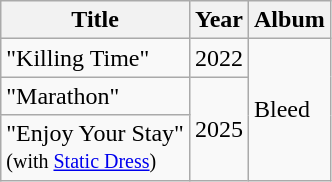<table class="wikitable">
<tr>
<th>Title</th>
<th>Year</th>
<th>Album</th>
</tr>
<tr>
<td>"Killing Time"</td>
<td>2022</td>
<td rowspan="3">Bleed</td>
</tr>
<tr>
<td>"Marathon"</td>
<td rowspan="2">2025</td>
</tr>
<tr>
<td>"Enjoy Your Stay"<br><small>(with <a href='#'>Static Dress</a>)</small></td>
</tr>
</table>
